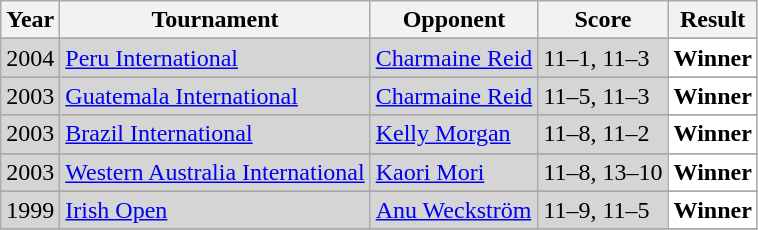<table class="wikitable">
<tr>
<th>Year</th>
<th>Tournament</th>
<th>Opponent</th>
<th>Score</th>
<th>Result</th>
</tr>
<tr>
</tr>
<tr style="background:#D5D5D5">
<td align="center">2004</td>
<td align="left"><a href='#'>Peru International</a></td>
<td align="left"> <a href='#'>Charmaine Reid</a></td>
<td align="left">11–1, 11–3</td>
<td style="text-align:left; background:white"> <strong>Winner</strong></td>
</tr>
<tr>
</tr>
<tr style="background:#D5D5D5">
<td align="center">2003</td>
<td align="left"><a href='#'>Guatemala International</a></td>
<td align="left"> <a href='#'>Charmaine Reid</a></td>
<td align="left">11–5, 11–3</td>
<td style="text-align:left; background:white"> <strong>Winner</strong></td>
</tr>
<tr>
</tr>
<tr style="background:#D5D5D5">
<td align="center">2003</td>
<td align="left"><a href='#'>Brazil International</a></td>
<td align="left"> <a href='#'>Kelly Morgan</a></td>
<td align="left">11–8, 11–2</td>
<td style="text-align:left; background:white"> <strong>Winner</strong></td>
</tr>
<tr>
</tr>
<tr style="background:#D5D5D5">
<td align="center">2003</td>
<td align="left"><a href='#'>Western Australia International</a></td>
<td align="left"> <a href='#'>Kaori Mori</a></td>
<td align="left">11–8, 13–10</td>
<td style="text-align:left; background:white"> <strong>Winner</strong></td>
</tr>
<tr>
</tr>
<tr style="background:#D5D5D5">
<td align="center">1999</td>
<td align="left"><a href='#'>Irish Open</a></td>
<td align="left"> <a href='#'>Anu Weckström</a></td>
<td align="left">11–9, 11–5</td>
<td style="text-align:left; background:white"> <strong>Winner</strong></td>
</tr>
<tr>
</tr>
</table>
